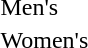<table>
<tr>
<td>Men's<br></td>
<td></td>
<td></td>
<td></td>
</tr>
<tr>
<td>Women's<br></td>
<td></td>
<td></td>
<td></td>
</tr>
</table>
